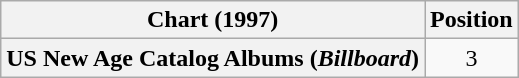<table class="wikitable plainrowheaders" style="text-align:center;">
<tr>
<th scope="col">Chart (1997)</th>
<th scope="col">Position</th>
</tr>
<tr>
<th scope="row">US New Age Catalog Albums (<em>Billboard</em>)</th>
<td>3</td>
</tr>
</table>
